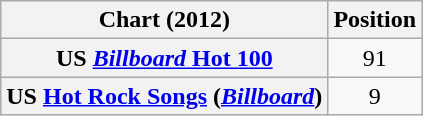<table class="wikitable sortable plainrowheaders" style="text-align:center">
<tr>
<th>Chart (2012)</th>
<th>Position</th>
</tr>
<tr>
<th scope="row">US <a href='#'><em>Billboard</em> Hot 100</a></th>
<td style="text-align:center;">91</td>
</tr>
<tr>
<th scope="row">US <a href='#'>Hot Rock Songs</a> (<em><a href='#'>Billboard</a></em>)</th>
<td style="text-align:center;">9</td>
</tr>
</table>
